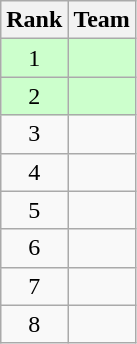<table class=wikitable style="text-align: center;">
<tr>
<th>Rank</th>
<th>Team</th>
</tr>
<tr style="background: #CCFFCC;">
<td>1</td>
<td style="text-align: left;"><strong></strong></td>
</tr>
<tr style="background: #CCFFCC;">
<td>2</td>
<td style="text-align: left;"><strong></strong></td>
</tr>
<tr>
<td>3</td>
<td style="text-align: left;"></td>
</tr>
<tr>
<td>4</td>
<td style="text-align: left;"></td>
</tr>
<tr>
<td>5</td>
<td style="text-align: left;"></td>
</tr>
<tr>
<td>6</td>
<td style="text-align: left;"></td>
</tr>
<tr>
<td>7</td>
<td style="text-align: left;"></td>
</tr>
<tr>
<td>8</td>
<td style="text-align: left;"></td>
</tr>
</table>
